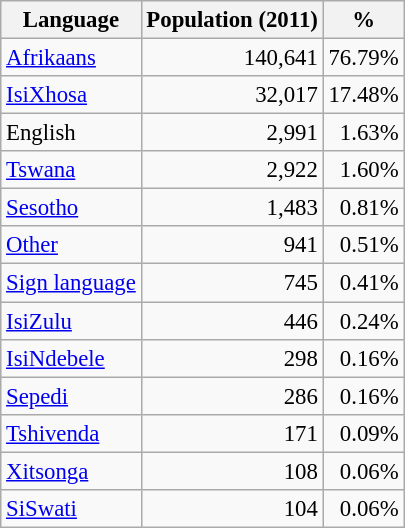<table class="wikitable" style="font-size: 95%; text-align: right">
<tr>
<th>Language</th>
<th>Population (2011)</th>
<th>%</th>
</tr>
<tr>
<td align=left><a href='#'>Afrikaans</a></td>
<td>140,641</td>
<td>76.79%</td>
</tr>
<tr>
<td align=left><a href='#'>IsiXhosa</a></td>
<td>32,017</td>
<td>17.48%</td>
</tr>
<tr>
<td align=left>English</td>
<td>2,991</td>
<td>1.63%</td>
</tr>
<tr>
<td align=left><a href='#'>Tswana</a></td>
<td>2,922</td>
<td>1.60%</td>
</tr>
<tr>
<td align=left><a href='#'>Sesotho</a></td>
<td>1,483</td>
<td>0.81%</td>
</tr>
<tr>
<td align=left><a href='#'>Other</a></td>
<td>941</td>
<td>0.51%</td>
</tr>
<tr>
<td align=left><a href='#'>Sign language</a></td>
<td>745</td>
<td>0.41%</td>
</tr>
<tr>
<td align=left><a href='#'>IsiZulu</a></td>
<td>446</td>
<td>0.24%</td>
</tr>
<tr>
<td align=left><a href='#'>IsiNdebele</a></td>
<td>298</td>
<td>0.16%</td>
</tr>
<tr>
<td align=left><a href='#'>Sepedi</a></td>
<td>286</td>
<td>0.16%</td>
</tr>
<tr>
<td align=left><a href='#'>Tshivenda</a></td>
<td>171</td>
<td>0.09%</td>
</tr>
<tr>
<td align=left><a href='#'>Xitsonga</a></td>
<td>108</td>
<td>0.06%</td>
</tr>
<tr>
<td align=left><a href='#'>SiSwati</a></td>
<td>104</td>
<td>0.06%</td>
</tr>
</table>
